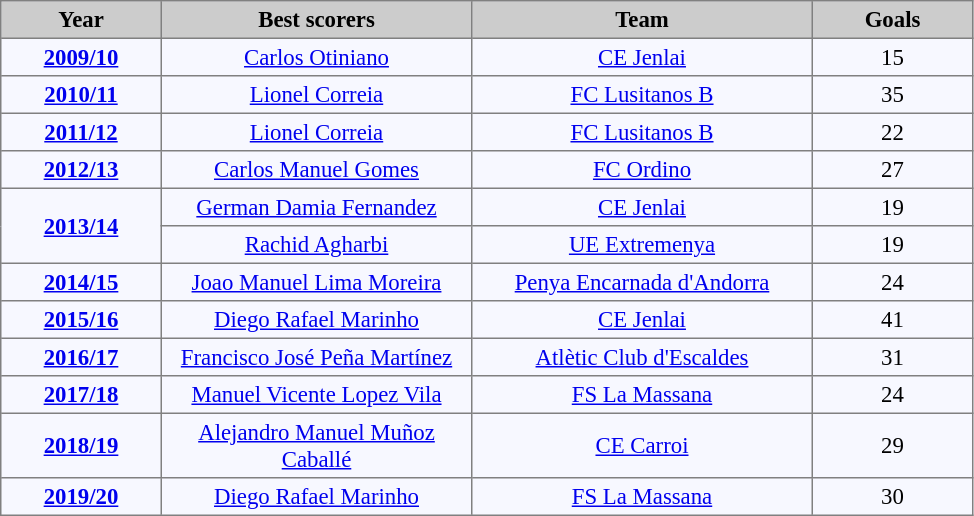<table bgcolor="#f7f8ff" cellpadding="3" cellspacing="0" border="1" style="font-size: 95%; border: gray solid 1px; border-collapse: collapse;">
<tr bgcolor="#CCCCCC" align="center">
<td width="100"><strong>Year</strong></td>
<td width="200"><strong>Best scorers</strong></td>
<td width="220"><strong>Team</strong></td>
<td width="100"><strong>Goals</strong></td>
</tr>
<tr align=center>
<td><strong><a href='#'>2009/10</a></strong></td>
<td> <a href='#'>Carlos Otiniano</a></td>
<td><a href='#'>CE Jenlai</a></td>
<td>15</td>
</tr>
<tr align=center>
<td><strong><a href='#'>2010/11</a></strong></td>
<td> <a href='#'>Lionel Correia</a></td>
<td><a href='#'>FC Lusitanos B</a></td>
<td>35</td>
</tr>
<tr align=center>
<td><strong><a href='#'>2011/12</a></strong></td>
<td> <a href='#'>Lionel Correia</a></td>
<td><a href='#'>FC Lusitanos B</a></td>
<td>22</td>
</tr>
<tr align=center>
<td><strong><a href='#'>2012/13</a></strong></td>
<td> <a href='#'>Carlos Manuel Gomes</a></td>
<td><a href='#'>FC Ordino</a></td>
<td>27</td>
</tr>
<tr align=center>
<td rowspan=2><strong><a href='#'>2013/14</a></strong></td>
<td> <a href='#'>German Damia Fernandez</a></td>
<td><a href='#'>CE Jenlai</a></td>
<td>19</td>
</tr>
<tr align=center>
<td> <a href='#'>Rachid Agharbi</a></td>
<td><a href='#'>UE Extremenya</a></td>
<td>19</td>
</tr>
<tr align=center>
<td><strong><a href='#'>2014/15</a></strong></td>
<td> <a href='#'>Joao Manuel Lima Moreira</a></td>
<td><a href='#'>Penya Encarnada d'Andorra</a></td>
<td>24</td>
</tr>
<tr align=center>
<td><strong><a href='#'>2015/16</a></strong></td>
<td> <a href='#'>Diego Rafael Marinho</a></td>
<td><a href='#'>CE Jenlai</a></td>
<td>41</td>
</tr>
<tr align=center>
<td><strong><a href='#'>2016/17</a></strong></td>
<td> <a href='#'>Francisco José Peña Martínez</a></td>
<td><a href='#'>Atlètic Club d'Escaldes</a></td>
<td>31</td>
</tr>
<tr align=center>
<td><strong><a href='#'>2017/18</a></strong></td>
<td> <a href='#'>Manuel Vicente Lopez Vila</a></td>
<td><a href='#'>FS La Massana</a></td>
<td>24</td>
</tr>
<tr align=center>
<td><strong><a href='#'>2018/19</a></strong></td>
<td> <a href='#'>Alejandro Manuel Muñoz Caballé</a></td>
<td><a href='#'>CE Carroi</a></td>
<td>29</td>
</tr>
<tr align=center>
<td><strong><a href='#'>2019/20</a></strong></td>
<td> <a href='#'>Diego Rafael Marinho</a></td>
<td><a href='#'>FS La Massana</a></td>
<td>30</td>
</tr>
</table>
